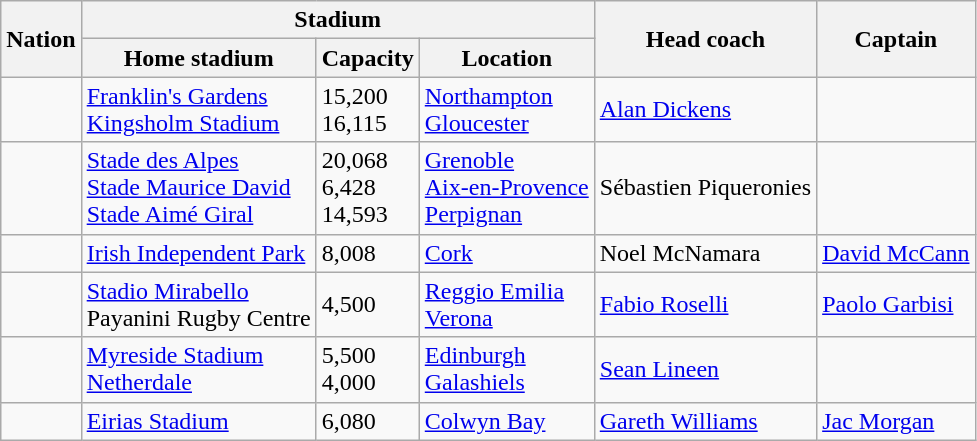<table class="wikitable">
<tr>
<th rowspan="2">Nation</th>
<th colspan="3">Stadium</th>
<th rowspan="2">Head coach</th>
<th rowspan="2">Captain</th>
</tr>
<tr>
<th>Home stadium</th>
<th>Capacity</th>
<th>Location</th>
</tr>
<tr>
<td></td>
<td><a href='#'>Franklin's Gardens</a><br><a href='#'>Kingsholm Stadium</a></td>
<td>15,200<br>16,115</td>
<td><a href='#'>Northampton</a><br><a href='#'>Gloucester</a></td>
<td><a href='#'>Alan Dickens</a></td>
<td></td>
</tr>
<tr>
<td></td>
<td><a href='#'>Stade des Alpes</a><br><a href='#'>Stade Maurice David</a><br><a href='#'>Stade Aimé Giral</a></td>
<td>20,068<br>6,428<br>14,593</td>
<td><a href='#'>Grenoble</a><br><a href='#'>Aix-en-Provence</a><br><a href='#'>Perpignan</a></td>
<td>Sébastien Piqueronies</td>
<td></td>
</tr>
<tr>
<td></td>
<td><a href='#'>Irish Independent Park</a></td>
<td>8,008</td>
<td><a href='#'>Cork</a></td>
<td>Noel McNamara</td>
<td><a href='#'>David McCann</a></td>
</tr>
<tr>
<td></td>
<td><a href='#'>Stadio Mirabello</a><br>Payanini Rugby Centre</td>
<td>4,500<br></td>
<td><a href='#'>Reggio Emilia</a><br><a href='#'>Verona</a></td>
<td><a href='#'>Fabio Roselli</a></td>
<td><a href='#'>Paolo Garbisi</a></td>
</tr>
<tr>
<td> </td>
<td><a href='#'>Myreside Stadium</a><br><a href='#'>Netherdale</a></td>
<td>5,500<br>4,000</td>
<td><a href='#'>Edinburgh</a><br><a href='#'>Galashiels</a></td>
<td><a href='#'>Sean Lineen</a></td>
<td></td>
</tr>
<tr>
<td></td>
<td><a href='#'>Eirias Stadium</a></td>
<td>6,080</td>
<td><a href='#'>Colwyn Bay</a></td>
<td><a href='#'>Gareth Williams</a></td>
<td><a href='#'>Jac Morgan</a></td>
</tr>
</table>
